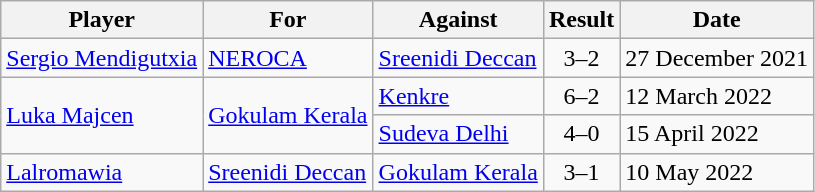<table class="wikitable sortable">
<tr>
<th>Player</th>
<th>For</th>
<th>Against</th>
<th>Result</th>
<th>Date</th>
</tr>
<tr>
<td align="Left"> <a href='#'>Sergio Mendigutxia</a></td>
<td align="Left"><a href='#'>NEROCA</a></td>
<td align="Left"><a href='#'>Sreenidi Deccan</a></td>
<td align="center">3–2</td>
<td align="Left">27 December 2021</td>
</tr>
<tr>
<td align="Left" rowspan="2"> <a href='#'>Luka Majcen</a></td>
<td align="Left" rowspan="2"><a href='#'>Gokulam Kerala</a></td>
<td align="Left"><a href='#'>Kenkre</a></td>
<td align="center">6–2</td>
<td align="Left">12 March 2022</td>
</tr>
<tr>
<td align="Left"><a href='#'>Sudeva Delhi</a></td>
<td align="center">4–0</td>
<td align="Left">15 April 2022</td>
</tr>
<tr>
<td align="Left"> <a href='#'>Lalromawia</a></td>
<td align="Left"><a href='#'>Sreenidi Deccan</a></td>
<td align="Left"><a href='#'>Gokulam Kerala</a></td>
<td align="center">3–1</td>
<td align="Left">10 May 2022</td>
</tr>
</table>
